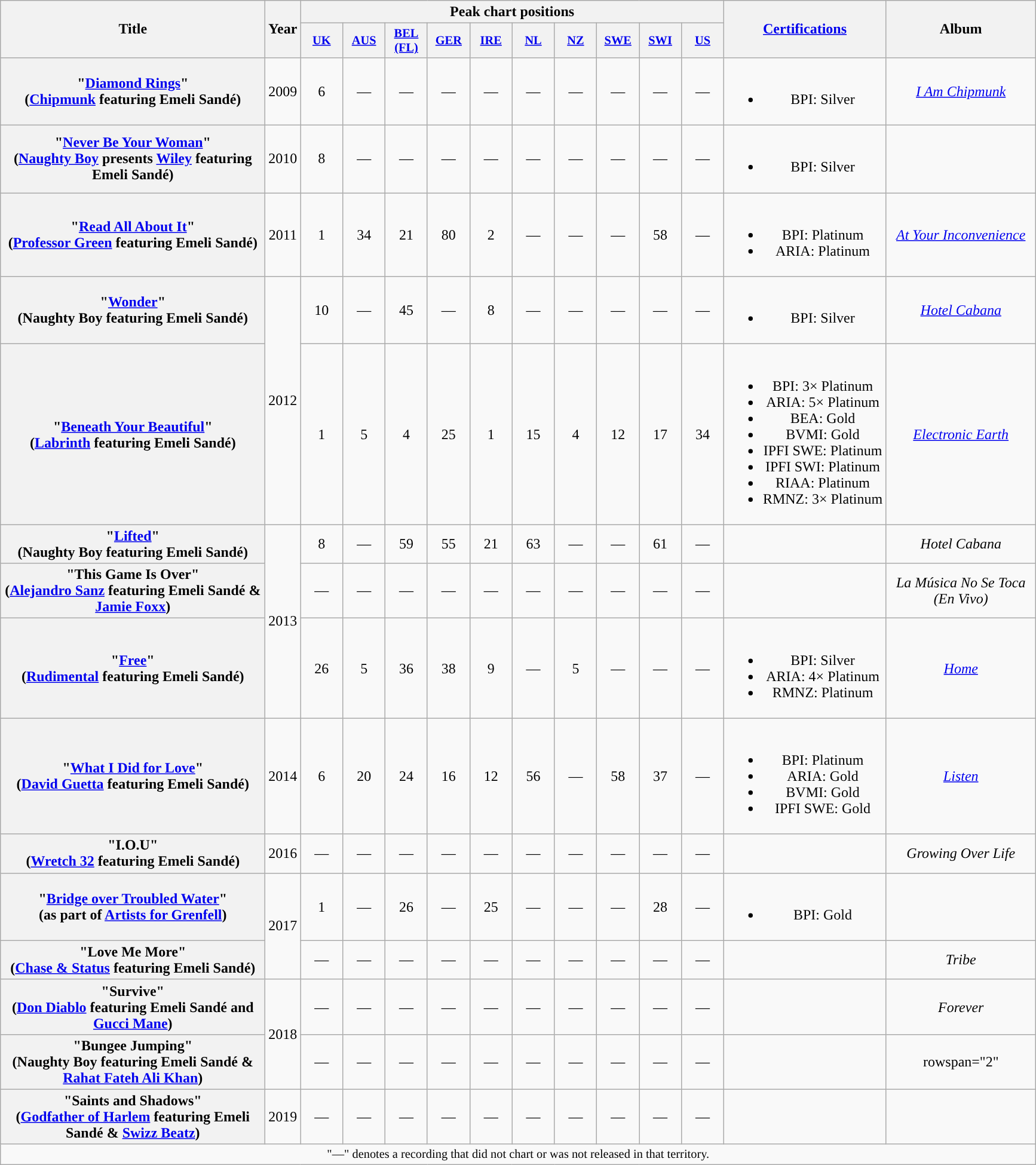<table class="wikitable plainrowheaders" style="text-align:center;">
<tr>
<th scope="col" rowspan="2" style="width:18em;">Title</th>
<th scope="col" rowspan="2" style="width:1em;">Year</th>
<th scope="col" colspan="10">Peak chart positions</th>
<th scope="col" rowspan="2"><a href='#'>Certifications</a></th>
<th scope="col" rowspan="2" style="width:10em;">Album</th>
</tr>
<tr>
<th scope="col" style="width:3em;font-size:85%;"><a href='#'>UK</a><br></th>
<th scope="col" style="width:3em;font-size:85%;"><a href='#'>AUS</a><br></th>
<th scope="col" style="width:3em;font-size:85%;"><a href='#'>BEL<br>(FL)</a><br></th>
<th scope="col" style="width:3em;font-size:85%;"><a href='#'>GER</a><br></th>
<th scope="col" style="width:3em;font-size:85%;"><a href='#'>IRE</a><br></th>
<th scope="col" style="width:3em;font-size:85%;"><a href='#'>NL</a><br></th>
<th scope="col" style="width:3em;font-size:85%;"><a href='#'>NZ</a><br></th>
<th scope="col" style="width:3em;font-size:85%;"><a href='#'>SWE</a><br></th>
<th scope="col" style="width:3em;font-size:85%;"><a href='#'>SWI</a><br></th>
<th scope="col" style="width:3em;font-size:85%;"><a href='#'>US</a><br></th>
</tr>
<tr>
<th scope="row">"<a href='#'>Diamond Rings</a>"<br><span>(<a href='#'>Chipmunk</a> featuring Emeli Sandé)</span></th>
<td>2009</td>
<td>6</td>
<td>—</td>
<td>—</td>
<td>—</td>
<td>—</td>
<td>—</td>
<td>—</td>
<td>—</td>
<td>—</td>
<td>—</td>
<td><br><ul><li>BPI: Silver</li></ul></td>
<td><em><a href='#'>I Am Chipmunk</a></em></td>
</tr>
<tr>
<th scope="row">"<a href='#'>Never Be Your Woman</a>"<br><span>(<a href='#'>Naughty Boy</a> presents <a href='#'>Wiley</a> featuring Emeli Sandé)</span></th>
<td>2010</td>
<td>8</td>
<td>—</td>
<td>—</td>
<td>—</td>
<td>—</td>
<td>—</td>
<td>—</td>
<td>—</td>
<td>—</td>
<td>—</td>
<td><br><ul><li>BPI: Silver</li></ul></td>
<td></td>
</tr>
<tr>
<th scope="row">"<a href='#'>Read All About It</a>"<br><span>(<a href='#'>Professor Green</a> featuring Emeli Sandé)</span></th>
<td>2011</td>
<td>1</td>
<td>34</td>
<td>21</td>
<td>80</td>
<td>2</td>
<td>—</td>
<td>—</td>
<td>—</td>
<td>58</td>
<td>—</td>
<td><br><ul><li>BPI: Platinum</li><li>ARIA: Platinum</li></ul></td>
<td><em><a href='#'>At Your Inconvenience</a></em></td>
</tr>
<tr>
<th scope="row">"<a href='#'>Wonder</a>"<br><span>(Naughty Boy featuring Emeli Sandé)</span></th>
<td rowspan="2">2012</td>
<td>10</td>
<td>—</td>
<td>45</td>
<td>—</td>
<td>8</td>
<td>—</td>
<td>—</td>
<td>—</td>
<td>—</td>
<td>—</td>
<td><br><ul><li>BPI: Silver</li></ul></td>
<td><em><a href='#'>Hotel Cabana</a></em></td>
</tr>
<tr>
<th scope="row">"<a href='#'>Beneath Your Beautiful</a>"<br><span>(<a href='#'>Labrinth</a> featuring Emeli Sandé)</span></th>
<td>1</td>
<td>5</td>
<td>4</td>
<td>25</td>
<td>1</td>
<td>15</td>
<td>4</td>
<td>12</td>
<td>17</td>
<td>34</td>
<td><br><ul><li>BPI: 3× Platinum</li><li>ARIA: 5× Platinum</li><li>BEA: Gold</li><li>BVMI: Gold</li><li>IPFI SWE: Platinum</li><li>IPFI SWI: Platinum</li><li>RIAA: Platinum</li><li>RMNZ: 3× Platinum</li></ul></td>
<td><em><a href='#'>Electronic Earth</a></em></td>
</tr>
<tr>
<th scope="row">"<a href='#'>Lifted</a>"<br><span>(Naughty Boy featuring Emeli Sandé)</span></th>
<td rowspan="3">2013</td>
<td>8</td>
<td>—</td>
<td>59</td>
<td>55</td>
<td>21</td>
<td>63</td>
<td>—</td>
<td>—</td>
<td>61</td>
<td>—</td>
<td></td>
<td><em>Hotel Cabana</em></td>
</tr>
<tr>
<th scope="row">"This Game Is Over"<br><span>(<a href='#'>Alejandro Sanz</a> featuring Emeli Sandé & <a href='#'>Jamie Foxx</a>)</span></th>
<td>—</td>
<td>—</td>
<td>—</td>
<td>—</td>
<td>—</td>
<td>—</td>
<td>—</td>
<td>—</td>
<td>—</td>
<td>—</td>
<td></td>
<td><em>La Música No Se Toca (En Vivo)</em></td>
</tr>
<tr>
<th scope="row">"<a href='#'>Free</a>"<br><span>(<a href='#'>Rudimental</a> featuring Emeli Sandé)</span></th>
<td>26</td>
<td>5</td>
<td>36</td>
<td>38</td>
<td>9</td>
<td>—</td>
<td>5</td>
<td>—</td>
<td>—</td>
<td>—</td>
<td><br><ul><li>BPI: Silver</li><li>ARIA: 4× Platinum</li><li>RMNZ: Platinum</li></ul></td>
<td><em><a href='#'>Home</a></em></td>
</tr>
<tr>
<th scope="row">"<a href='#'>What I Did for Love</a>"<br><span>(<a href='#'>David Guetta</a> featuring Emeli Sandé)</span></th>
<td>2014</td>
<td>6</td>
<td>20</td>
<td>24</td>
<td>16</td>
<td>12</td>
<td>56</td>
<td>—</td>
<td>58</td>
<td>37</td>
<td>—</td>
<td><br><ul><li>BPI: Platinum</li><li>ARIA: Gold</li><li>BVMI: Gold</li><li>IPFI SWE: Gold</li></ul></td>
<td><em><a href='#'>Listen</a></em></td>
</tr>
<tr>
<th scope="row">"I.O.U"<br><span>(<a href='#'>Wretch 32</a> featuring Emeli Sandé)</span></th>
<td>2016</td>
<td>—</td>
<td>—</td>
<td>—</td>
<td>—</td>
<td>—</td>
<td>—</td>
<td>—</td>
<td>—</td>
<td>—</td>
<td>—</td>
<td></td>
<td><em>Growing Over Life</em></td>
</tr>
<tr>
<th scope="row">"<a href='#'>Bridge over Troubled Water</a>"<br><span>(as part of <a href='#'>Artists for Grenfell</a>)</span></th>
<td rowspan="2">2017</td>
<td>1</td>
<td>—</td>
<td>26</td>
<td>—</td>
<td>25</td>
<td>—</td>
<td>—</td>
<td>—</td>
<td>28</td>
<td>—</td>
<td><br><ul><li>BPI: Gold</li></ul></td>
<td></td>
</tr>
<tr>
<th scope="row">"Love Me More"<br><span>(<a href='#'>Chase & Status</a> featuring Emeli Sandé)</span></th>
<td>—</td>
<td>—</td>
<td>—</td>
<td>—</td>
<td>—</td>
<td>—</td>
<td>—</td>
<td>—</td>
<td>—</td>
<td>—</td>
<td></td>
<td><em>Tribe</em></td>
</tr>
<tr>
<th scope="row">"Survive"<br><span>(<a href='#'>Don Diablo</a> featuring Emeli Sandé and <a href='#'>Gucci Mane</a>)</span></th>
<td rowspan="2">2018</td>
<td>—</td>
<td>—</td>
<td>—</td>
<td>—</td>
<td>—</td>
<td>—</td>
<td>—</td>
<td>—</td>
<td>—</td>
<td>—</td>
<td></td>
<td><em>Forever</em></td>
</tr>
<tr>
<th scope="row">"Bungee Jumping"<br><span>(Naughty Boy featuring Emeli Sandé & <a href='#'>Rahat Fateh Ali Khan</a>)</span></th>
<td>—</td>
<td>—</td>
<td>—</td>
<td>—</td>
<td>—</td>
<td>—</td>
<td>—</td>
<td>—</td>
<td>—</td>
<td>—</td>
<td></td>
<td>rowspan="2" </td>
</tr>
<tr>
<th scope="row">"Saints and Shadows"<br><span>(<a href='#'>Godfather of Harlem</a> featuring Emeli Sandé & <a href='#'>Swizz Beatz</a>)</span></th>
<td>2019</td>
<td>—</td>
<td>—</td>
<td>—</td>
<td>—</td>
<td>—</td>
<td>—</td>
<td>—</td>
<td>—</td>
<td>—</td>
<td>—</td>
<td></td>
</tr>
<tr>
<td colspan="20" style="font-size:85%">"—" denotes a recording that did not chart or was not released in that territory.</td>
</tr>
</table>
